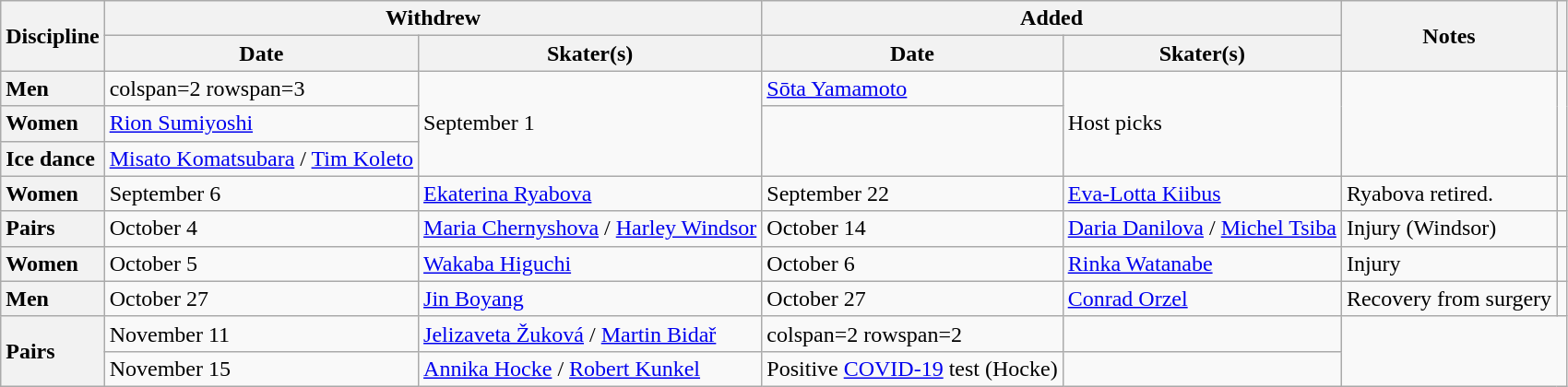<table class="wikitable unsortable">
<tr>
<th scope="col" rowspan=2>Discipline</th>
<th scope="col" colspan=2>Withdrew</th>
<th scope="col" colspan=2>Added</th>
<th scope="col" rowspan=2>Notes</th>
<th scope="col" rowspan=2></th>
</tr>
<tr>
<th>Date</th>
<th>Skater(s)</th>
<th>Date</th>
<th>Skater(s)</th>
</tr>
<tr>
<th scope="row" style="text-align:left">Men</th>
<td>colspan=2 rowspan=3 </td>
<td rowspan=3>September 1</td>
<td> <a href='#'>Sōta Yamamoto</a></td>
<td rowspan=3>Host picks</td>
<td rowspan=3></td>
</tr>
<tr>
<th scope="row" style="text-align:left">Women</th>
<td> <a href='#'>Rion Sumiyoshi</a></td>
</tr>
<tr>
<th scope="row" style="text-align:left">Ice dance</th>
<td> <a href='#'>Misato Komatsubara</a> / <a href='#'>Tim Koleto</a></td>
</tr>
<tr>
<th scope="row" style="text-align:left">Women</th>
<td>September 6</td>
<td> <a href='#'>Ekaterina Ryabova</a></td>
<td>September 22</td>
<td> <a href='#'>Eva-Lotta Kiibus</a></td>
<td>Ryabova retired.</td>
<td></td>
</tr>
<tr>
<th scope="row" style="text-align:left">Pairs</th>
<td>October 4</td>
<td> <a href='#'>Maria Chernyshova</a> / <a href='#'>Harley Windsor</a></td>
<td>October 14</td>
<td> <a href='#'>Daria Danilova</a> / <a href='#'>Michel Tsiba</a></td>
<td>Injury (Windsor)</td>
<td></td>
</tr>
<tr>
<th scope="row" style="text-align:left">Women</th>
<td>October 5</td>
<td> <a href='#'>Wakaba Higuchi</a></td>
<td>October 6</td>
<td> <a href='#'>Rinka Watanabe</a></td>
<td>Injury</td>
<td></td>
</tr>
<tr>
<th scope="row" style="text-align:left">Men</th>
<td>October 27</td>
<td> <a href='#'>Jin Boyang</a></td>
<td>October 27</td>
<td> <a href='#'>Conrad Orzel</a></td>
<td>Recovery from surgery</td>
<td></td>
</tr>
<tr>
<th scope="row" style="text-align:left" rowspan=2>Pairs</th>
<td>November 11</td>
<td> <a href='#'>Jelizaveta Žuková</a> / <a href='#'>Martin Bidař</a></td>
<td>colspan=2 rowspan=2 </td>
<td></td>
</tr>
<tr>
<td>November 15</td>
<td> <a href='#'>Annika Hocke</a> / <a href='#'>Robert Kunkel</a></td>
<td>Positive <a href='#'>COVID-19</a> test (Hocke)</td>
<td></td>
</tr>
</table>
